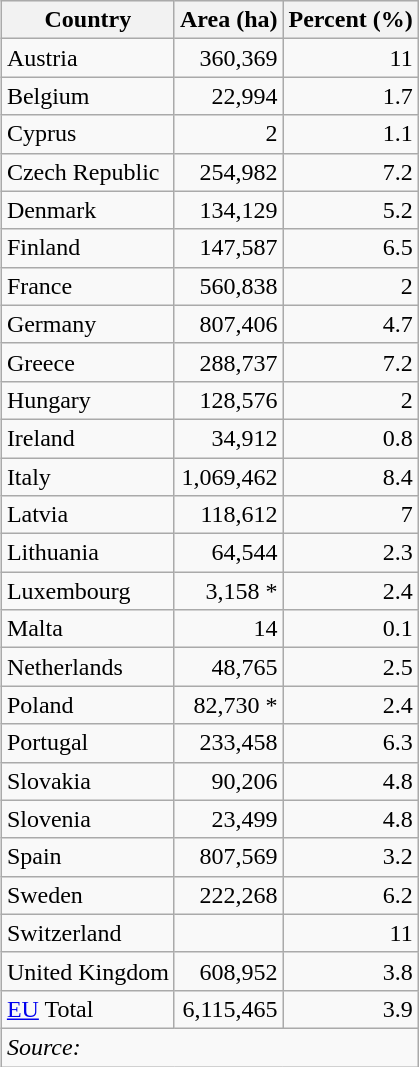<table class="sortable wikitable" align="right">
<tr style="background:#efefef;">
<th>Country</th>
<th>Area (ha)</th>
<th>Percent (%)</th>
</tr>
<tr>
<td>Austria</td>
<td style="text-align:right;">360,369</td>
<td style="text-align:right;">11</td>
</tr>
<tr>
<td>Belgium</td>
<td style="text-align:right;">22,994</td>
<td style="text-align:right;">1.7</td>
</tr>
<tr>
<td>Cyprus</td>
<td style="text-align:right;">2</td>
<td style="text-align:right;">1.1</td>
</tr>
<tr>
<td>Czech Republic</td>
<td style="text-align:right;">254,982</td>
<td style="text-align:right;">7.2</td>
</tr>
<tr>
<td>Denmark</td>
<td style="text-align:right;">134,129</td>
<td style="text-align:right;">5.2</td>
</tr>
<tr>
<td>Finland</td>
<td style="text-align:right;">147,587</td>
<td style="text-align:right;">6.5</td>
</tr>
<tr>
<td>France</td>
<td style="text-align:right;">560,838</td>
<td style="text-align:right;">2</td>
</tr>
<tr>
<td>Germany</td>
<td style="text-align:right;">807,406</td>
<td style="text-align:right;">4.7</td>
</tr>
<tr>
<td>Greece</td>
<td style="text-align:right;">288,737</td>
<td style="text-align:right;">7.2</td>
</tr>
<tr>
<td>Hungary</td>
<td style="text-align:right;">128,576</td>
<td style="text-align:right;">2</td>
</tr>
<tr>
<td>Ireland</td>
<td style="text-align:right;">34,912</td>
<td style="text-align:right;">0.8</td>
</tr>
<tr>
<td>Italy</td>
<td style="text-align:right;">1,069,462</td>
<td style="text-align:right;">8.4</td>
</tr>
<tr>
<td>Latvia</td>
<td style="text-align:right;">118,612</td>
<td style="text-align:right;">7</td>
</tr>
<tr>
<td>Lithuania</td>
<td style="text-align:right;">64,544</td>
<td style="text-align:right;">2.3</td>
</tr>
<tr>
<td>Luxembourg</td>
<td style="text-align:right;">3,158 *</td>
<td style="text-align:right;">2.4</td>
</tr>
<tr>
<td>Malta</td>
<td style="text-align:right;">14</td>
<td style="text-align:right;">0.1</td>
</tr>
<tr>
<td>Netherlands</td>
<td style="text-align:right;">48,765</td>
<td style="text-align:right;">2.5</td>
</tr>
<tr>
<td>Poland</td>
<td style="text-align:right;">82,730 *</td>
<td style="text-align:right;">2.4</td>
</tr>
<tr>
<td>Portugal</td>
<td style="text-align:right;">233,458</td>
<td style="text-align:right;">6.3</td>
</tr>
<tr>
<td>Slovakia</td>
<td style="text-align:right;">90,206</td>
<td style="text-align:right;">4.8</td>
</tr>
<tr>
<td>Slovenia</td>
<td style="text-align:right;">23,499</td>
<td style="text-align:right;">4.8</td>
</tr>
<tr>
<td>Spain</td>
<td style="text-align:right;">807,569</td>
<td style="text-align:right;">3.2</td>
</tr>
<tr>
<td>Sweden</td>
<td style="text-align:right;">222,268</td>
<td style="text-align:right;">6.2</td>
</tr>
<tr>
<td>Switzerland</td>
<td style="text-align:right;"></td>
<td style="text-align:right;">11</td>
</tr>
<tr>
<td>United Kingdom</td>
<td style="text-align:right;">608,952</td>
<td style="text-align:right;">3.8</td>
</tr>
<tr>
<td><a href='#'>EU</a> Total</td>
<td style="text-align:right;">6,115,465</td>
<td style="text-align:right;">3.9</td>
</tr>
<tr>
<td colspan="3"><em>Source: </em></td>
</tr>
</table>
